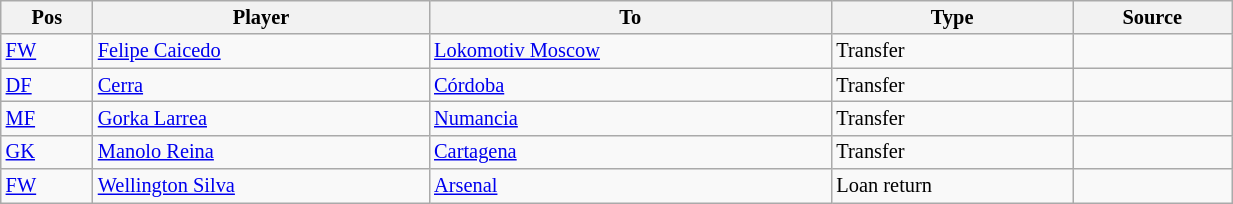<table class="wikitable" style="width:65%; text-align:center; font-size:85%; text-align:left;">
<tr>
<th><strong>Pos</strong></th>
<th><strong>Player</strong></th>
<th><strong>To</strong></th>
<th><strong>Type</strong></th>
<th><strong>Source</strong></th>
</tr>
<tr>
<td><a href='#'>FW</a></td>
<td> <a href='#'>Felipe Caicedo</a></td>
<td> <a href='#'>Lokomotiv Moscow</a></td>
<td>Transfer</td>
<td></td>
</tr>
<tr>
<td><a href='#'>DF</a></td>
<td> <a href='#'>Cerra</a></td>
<td><a href='#'>Córdoba</a></td>
<td>Transfer</td>
<td></td>
</tr>
<tr>
<td><a href='#'>MF</a></td>
<td> <a href='#'>Gorka Larrea</a></td>
<td><a href='#'>Numancia</a></td>
<td>Transfer</td>
<td></td>
</tr>
<tr>
<td><a href='#'>GK</a></td>
<td> <a href='#'>Manolo Reina</a></td>
<td><a href='#'>Cartagena</a></td>
<td>Transfer</td>
<td></td>
</tr>
<tr>
<td><a href='#'>FW</a></td>
<td> <a href='#'>Wellington Silva</a></td>
<td> <a href='#'>Arsenal</a></td>
<td>Loan return</td>
<td></td>
</tr>
</table>
